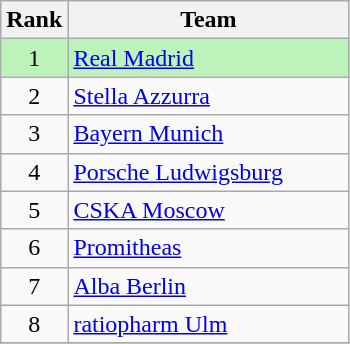<table class="wikitable">
<tr>
<th>Rank</th>
<th style="width:180px;">Team</th>
</tr>
<tr style="background:#bbf3bb;">
<td align=center>1</td>
<td> <a href='#'>Real Madrid</a></td>
</tr>
<tr>
<td align=center>2</td>
<td> <a href='#'>Stella Azzurra</a></td>
</tr>
<tr>
<td align=center>3</td>
<td> <a href='#'>Bayern Munich</a></td>
</tr>
<tr>
<td align=center>4</td>
<td> <a href='#'>Porsche Ludwigsburg</a></td>
</tr>
<tr>
<td align=center>5</td>
<td> <a href='#'>CSKA Moscow</a></td>
</tr>
<tr>
<td align=center>6</td>
<td> <a href='#'>Promitheas</a></td>
</tr>
<tr>
<td align=center>7</td>
<td> <a href='#'>Alba Berlin</a></td>
</tr>
<tr>
<td align=center>8</td>
<td> <a href='#'>ratiopharm Ulm</a></td>
</tr>
<tr>
</tr>
</table>
